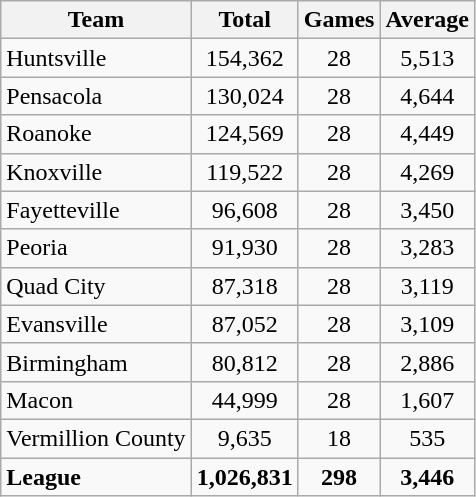<table class="wikitable">
<tr>
<th>Team</th>
<th>Total</th>
<th>Games</th>
<th>Average</th>
</tr>
<tr align=center>
<td align=left>Huntsville</td>
<td>154,362</td>
<td>28</td>
<td>5,513</td>
</tr>
<tr align=center>
<td align=left>Pensacola</td>
<td>130,024</td>
<td>28</td>
<td>4,644</td>
</tr>
<tr align=center>
<td align=left>Roanoke</td>
<td>124,569</td>
<td>28</td>
<td>4,449</td>
</tr>
<tr align=center>
<td align=left>Knoxville</td>
<td>119,522</td>
<td>28</td>
<td>4,269</td>
</tr>
<tr align=center>
<td align=left>Fayetteville</td>
<td>96,608</td>
<td>28</td>
<td>3,450</td>
</tr>
<tr align=center>
<td align=left>Peoria</td>
<td>91,930</td>
<td>28</td>
<td>3,283</td>
</tr>
<tr align=center>
<td align=left>Quad City</td>
<td>87,318</td>
<td>28</td>
<td>3,119</td>
</tr>
<tr align=center>
<td align=left>Evansville</td>
<td>87,052</td>
<td>28</td>
<td>3,109</td>
</tr>
<tr align=center>
<td align=left>Birmingham</td>
<td>80,812</td>
<td>28</td>
<td>2,886</td>
</tr>
<tr align=center>
<td align=left>Macon</td>
<td>44,999</td>
<td>28</td>
<td>1,607</td>
</tr>
<tr align=center>
<td align=left>Vermillion County</td>
<td>9,635</td>
<td>18</td>
<td>535</td>
</tr>
<tr align=center>
<td align=left><strong>League</strong></td>
<td><strong>1,026,831</strong></td>
<td><strong>298</strong></td>
<td><strong>3,446</strong></td>
</tr>
</table>
